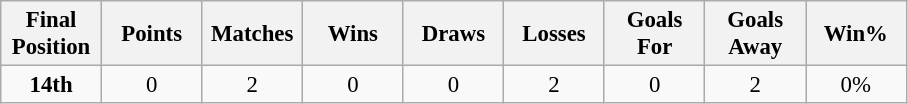<table class="wikitable" style="font-size: 95%; text-align: center;">
<tr>
<th width=60>Final Position</th>
<th width=60>Points</th>
<th width=60>Matches</th>
<th width=60>Wins</th>
<th width=60>Draws</th>
<th width=60>Losses</th>
<th width=60>Goals For</th>
<th width=60>Goals Away</th>
<th width=60>Win%</th>
</tr>
<tr>
<td><strong>14th</strong></td>
<td>0</td>
<td>2</td>
<td>0</td>
<td>0</td>
<td>2</td>
<td>0</td>
<td>2</td>
<td>0%</td>
</tr>
</table>
